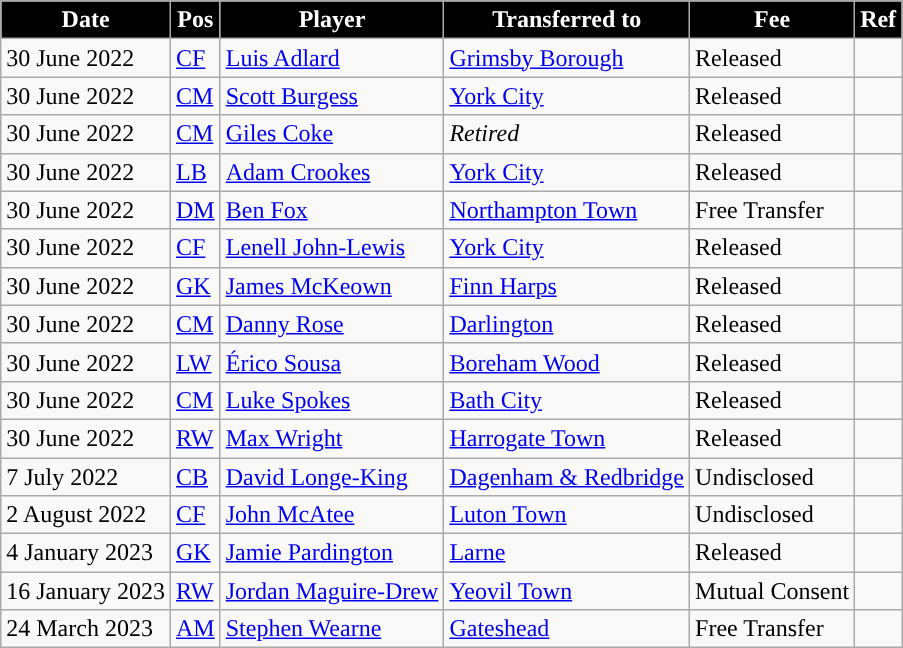<table class="wikitable plainrowheaders sortable">
<tr>
<th style="background:#000000; color:#FFFFFF; ">Date</th>
<th style="background:#000000; color:#FFFFff; ">Pos</th>
<th style="background:#000000; color:#FFFFff; ">Player</th>
<th style="background:#000000; color:#FFFFff; ">Transferred to</th>
<th style="background:#000000; color:#FFFFff; ">Fee</th>
<th style="background:#000000; color:#FFFFff; ">Ref</th>
</tr>
<tr>
<td>30 June 2022</td>
<td><a href='#'>CF</a></td>
<td> <a href='#'>Luis Adlard</a></td>
<td> <a href='#'>Grimsby Borough</a></td>
<td>Released</td>
<td></td>
</tr>
<tr>
<td>30 June 2022</td>
<td><a href='#'>CM</a></td>
<td> <a href='#'>Scott Burgess</a></td>
<td> <a href='#'>York City</a></td>
<td>Released</td>
<td></td>
</tr>
<tr>
<td>30 June 2022</td>
<td><a href='#'>CM</a></td>
<td> <a href='#'>Giles Coke</a></td>
<td> <em>Retired</em></td>
<td>Released</td>
<td></td>
</tr>
<tr>
<td>30 June 2022</td>
<td><a href='#'>LB</a></td>
<td> <a href='#'>Adam Crookes</a></td>
<td> <a href='#'>York City</a></td>
<td>Released</td>
<td></td>
</tr>
<tr>
<td>30 June 2022</td>
<td><a href='#'>DM</a></td>
<td> <a href='#'>Ben Fox</a></td>
<td> <a href='#'>Northampton Town</a></td>
<td>Free Transfer</td>
<td></td>
</tr>
<tr>
<td>30 June 2022</td>
<td><a href='#'>CF</a></td>
<td> <a href='#'>Lenell John-Lewis</a></td>
<td> <a href='#'>York City</a></td>
<td>Released</td>
<td></td>
</tr>
<tr>
<td>30 June 2022</td>
<td><a href='#'>GK</a></td>
<td> <a href='#'>James McKeown</a></td>
<td> <a href='#'>Finn Harps</a></td>
<td>Released</td>
<td></td>
</tr>
<tr>
<td>30 June 2022</td>
<td><a href='#'>CM</a></td>
<td> <a href='#'>Danny Rose</a></td>
<td> <a href='#'>Darlington</a></td>
<td>Released</td>
<td></td>
</tr>
<tr>
<td>30 June 2022</td>
<td><a href='#'>LW</a></td>
<td> <a href='#'>Érico Sousa</a></td>
<td> <a href='#'>Boreham Wood</a></td>
<td>Released</td>
<td></td>
</tr>
<tr>
<td>30 June 2022</td>
<td><a href='#'>CM</a></td>
<td> <a href='#'>Luke Spokes</a></td>
<td> <a href='#'>Bath City</a></td>
<td>Released</td>
<td></td>
</tr>
<tr>
<td>30 June 2022</td>
<td><a href='#'>RW</a></td>
<td> <a href='#'>Max Wright</a></td>
<td> <a href='#'>Harrogate Town</a></td>
<td>Released</td>
<td></td>
</tr>
<tr>
<td>7 July 2022</td>
<td><a href='#'>CB</a></td>
<td> <a href='#'>David Longe-King</a></td>
<td> <a href='#'>Dagenham & Redbridge</a></td>
<td>Undisclosed</td>
<td></td>
</tr>
<tr>
<td>2  August 2022</td>
<td><a href='#'>CF</a></td>
<td> <a href='#'>John McAtee</a></td>
<td> <a href='#'>Luton Town</a></td>
<td>Undisclosed</td>
<td></td>
</tr>
<tr>
<td>4 January 2023</td>
<td><a href='#'>GK</a></td>
<td> <a href='#'>Jamie Pardington</a></td>
<td> <a href='#'>Larne</a></td>
<td>Released</td>
<td></td>
</tr>
<tr>
<td>16 January 2023</td>
<td><a href='#'>RW</a></td>
<td> <a href='#'>Jordan Maguire-Drew</a></td>
<td> <a href='#'>Yeovil Town</a></td>
<td>Mutual Consent</td>
<td></td>
</tr>
<tr>
<td>24 March 2023</td>
<td><a href='#'>AM</a></td>
<td> <a href='#'>Stephen Wearne</a></td>
<td> <a href='#'>Gateshead</a></td>
<td>Free Transfer</td>
<td></td>
</tr>
</table>
